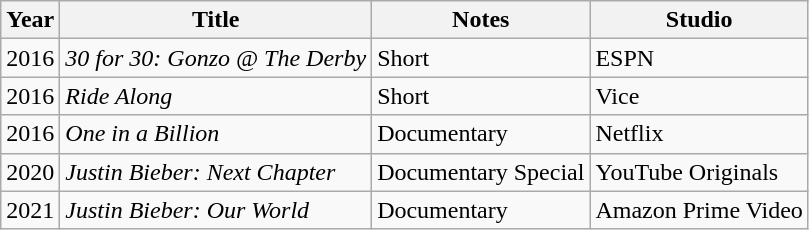<table class="wikitable">
<tr>
<th>Year</th>
<th>Title</th>
<th>Notes</th>
<th>Studio</th>
</tr>
<tr>
<td>2016</td>
<td><em>30 for 30: Gonzo @ The Derby</em></td>
<td>Short</td>
<td>ESPN</td>
</tr>
<tr>
<td>2016</td>
<td><em>Ride Along</em></td>
<td>Short</td>
<td>Vice</td>
</tr>
<tr>
<td>2016</td>
<td><em>One in a Billion</em></td>
<td>Documentary</td>
<td>Netflix</td>
</tr>
<tr>
<td>2020</td>
<td><em>Justin Bieber: Next Chapter</em></td>
<td>Documentary Special</td>
<td>YouTube Originals</td>
</tr>
<tr>
<td>2021</td>
<td><em>Justin Bieber: Our World</em></td>
<td>Documentary</td>
<td>Amazon Prime Video</td>
</tr>
</table>
